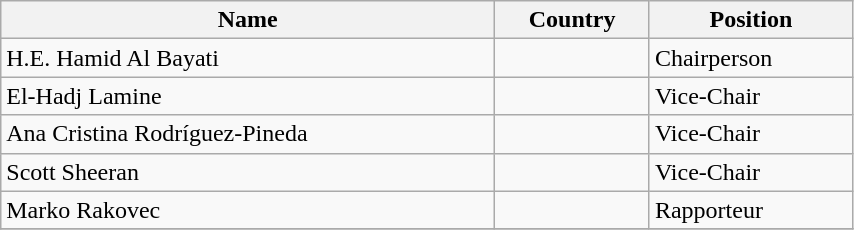<table class="wikitable" style="display: inline-table; width: 45%">
<tr>
<th>Name</th>
<th>Country</th>
<th>Position</th>
</tr>
<tr>
<td>H.E. Hamid Al Bayati</td>
<td></td>
<td>Chairperson</td>
</tr>
<tr>
<td>El-Hadj Lamine</td>
<td></td>
<td>Vice-Chair</td>
</tr>
<tr>
<td>Ana Cristina Rodríguez-Pineda</td>
<td></td>
<td>Vice-Chair</td>
</tr>
<tr>
<td>Scott Sheeran</td>
<td></td>
<td>Vice-Chair</td>
</tr>
<tr>
<td>Marko Rakovec</td>
<td></td>
<td>Rapporteur</td>
</tr>
<tr>
</tr>
</table>
